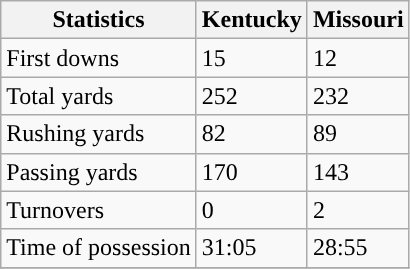<table class="wikitable" style="float: left;">
<tr>
<th>Statistics</th>
<th>Kentucky</th>
<th>Missouri</th>
</tr>
<tr>
<td>First downs</td>
<td>15</td>
<td>12</td>
</tr>
<tr>
<td>Total yards</td>
<td>252</td>
<td>232</td>
</tr>
<tr>
<td>Rushing yards</td>
<td>82</td>
<td>89</td>
</tr>
<tr>
<td>Passing yards</td>
<td>170</td>
<td>143</td>
</tr>
<tr>
<td>Turnovers</td>
<td>0</td>
<td>2</td>
</tr>
<tr>
<td>Time of possession</td>
<td>31:05</td>
<td>28:55</td>
</tr>
<tr>
</tr>
</table>
